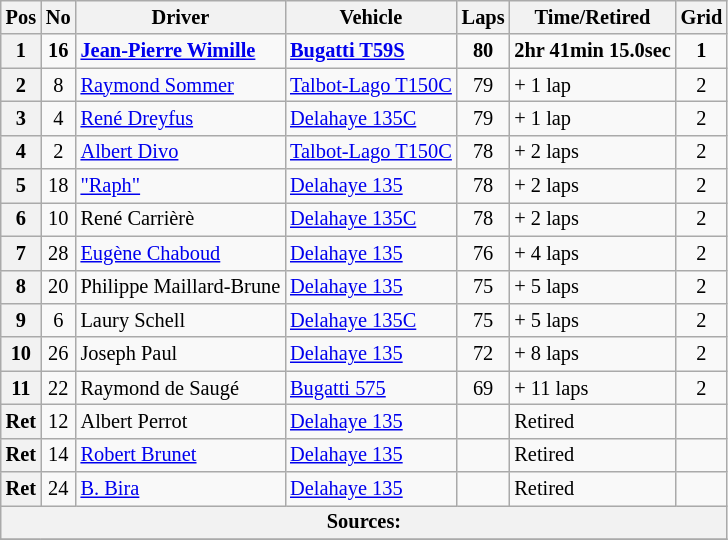<table class="wikitable" style="font-size: 85%;">
<tr>
<th>Pos</th>
<th>No</th>
<th>Driver</th>
<th>Vehicle</th>
<th>Laps</th>
<th>Time/Retired</th>
<th>Grid</th>
</tr>
<tr>
<th>1</th>
<td align="center"><strong>16</strong></td>
<td> <strong><a href='#'>Jean-Pierre Wimille</a></strong></td>
<td><strong><a href='#'>Bugatti T59S</a></strong></td>
<td align="center"><strong>80</strong></td>
<td><strong>2hr 41min 15.0sec</strong></td>
<td align="center"><strong>1</strong></td>
</tr>
<tr>
<th>2</th>
<td align="center">8</td>
<td> <a href='#'>Raymond Sommer</a></td>
<td><a href='#'>Talbot-Lago T150C</a></td>
<td align="center">79</td>
<td>+ 1 lap</td>
<td align="center">2</td>
</tr>
<tr>
<th>3</th>
<td align="center">4</td>
<td> <a href='#'>René Dreyfus</a></td>
<td><a href='#'>Delahaye 135C</a></td>
<td align="center">79</td>
<td>+ 1 lap</td>
<td align="center">2</td>
</tr>
<tr>
<th>4</th>
<td align="center">2</td>
<td> <a href='#'>Albert Divo</a></td>
<td><a href='#'>Talbot-Lago T150C</a></td>
<td align="center">78</td>
<td>+ 2 laps</td>
<td align="center">2</td>
</tr>
<tr>
<th>5</th>
<td align="center">18</td>
<td> <a href='#'>"Raph"</a></td>
<td><a href='#'>Delahaye 135</a></td>
<td align="center">78</td>
<td>+ 2 laps</td>
<td align="center">2</td>
</tr>
<tr>
<th>6</th>
<td align="center">10</td>
<td> René Carrièrè</td>
<td><a href='#'>Delahaye 135C</a></td>
<td align="center">78</td>
<td>+ 2 laps</td>
<td align="center">2</td>
</tr>
<tr>
<th>7</th>
<td align="center">28</td>
<td> <a href='#'>Eugène Chaboud</a></td>
<td><a href='#'>Delahaye 135</a></td>
<td align="center">76</td>
<td>+ 4 laps</td>
<td align="center">2</td>
</tr>
<tr>
<th>8</th>
<td align="center">20</td>
<td> Philippe Maillard-Brune</td>
<td><a href='#'>Delahaye 135</a></td>
<td align="center">75</td>
<td>+ 5 laps</td>
<td align="center">2</td>
</tr>
<tr>
<th>9</th>
<td align="center">6</td>
<td> Laury Schell</td>
<td><a href='#'>Delahaye 135C</a></td>
<td align="center">75</td>
<td>+ 5 laps</td>
<td align="center">2</td>
</tr>
<tr>
<th>10</th>
<td align="center">26</td>
<td> Joseph Paul</td>
<td><a href='#'>Delahaye 135</a></td>
<td align="center">72</td>
<td>+ 8 laps</td>
<td align="center">2</td>
</tr>
<tr>
<th>11</th>
<td align="center">22</td>
<td> Raymond de Saugé</td>
<td><a href='#'>Bugatti 575</a></td>
<td align="center">69</td>
<td>+ 11 laps</td>
<td align="center">2</td>
</tr>
<tr>
<th>Ret</th>
<td align="center">12</td>
<td> Albert Perrot</td>
<td><a href='#'>Delahaye 135</a></td>
<td></td>
<td>Retired</td>
<td></td>
</tr>
<tr>
<th>Ret</th>
<td align="center">14</td>
<td> <a href='#'>Robert Brunet</a></td>
<td><a href='#'>Delahaye 135</a></td>
<td></td>
<td>Retired</td>
<td></td>
</tr>
<tr>
<th>Ret</th>
<td align="center">24</td>
<td> <a href='#'>B. Bira</a></td>
<td><a href='#'>Delahaye 135</a></td>
<td></td>
<td>Retired</td>
<td></td>
</tr>
<tr>
<th colspan="8">Sources: </th>
</tr>
<tr>
</tr>
</table>
